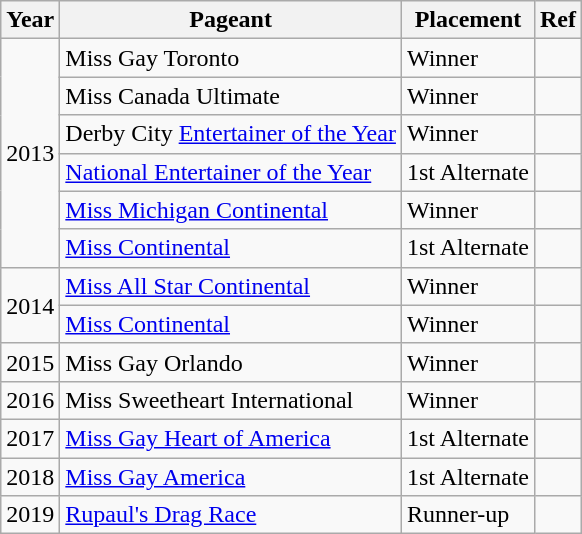<table class="wikitable">
<tr>
<th>Year</th>
<th>Pageant</th>
<th>Placement</th>
<th>Ref</th>
</tr>
<tr>
<td rowspan="6">2013</td>
<td>Miss Gay Toronto</td>
<td>Winner</td>
<td></td>
</tr>
<tr>
<td>Miss Canada Ultimate</td>
<td>Winner</td>
<td></td>
</tr>
<tr>
<td>Derby City <a href='#'>Entertainer of the Year</a></td>
<td>Winner</td>
<td></td>
</tr>
<tr>
<td><a href='#'>National Entertainer of the Year</a></td>
<td>1st Alternate</td>
<td></td>
</tr>
<tr>
<td><a href='#'>Miss Michigan Continental</a></td>
<td>Winner</td>
<td></td>
</tr>
<tr>
<td><a href='#'>Miss Continental</a></td>
<td>1st Alternate</td>
<td></td>
</tr>
<tr>
<td rowspan=2>2014</td>
<td><a href='#'>Miss All Star Continental</a></td>
<td>Winner</td>
<td></td>
</tr>
<tr>
<td><a href='#'>Miss Continental</a></td>
<td>Winner</td>
<td></td>
</tr>
<tr>
<td>2015</td>
<td>Miss Gay Orlando</td>
<td>Winner</td>
<td></td>
</tr>
<tr>
<td>2016</td>
<td>Miss Sweetheart International</td>
<td>Winner</td>
<td></td>
</tr>
<tr>
<td>2017</td>
<td><a href='#'>Miss Gay Heart of America</a></td>
<td>1st Alternate</td>
<td></td>
</tr>
<tr>
<td>2018</td>
<td><a href='#'>Miss Gay America</a></td>
<td>1st Alternate</td>
<td></td>
</tr>
<tr>
<td>2019</td>
<td><a href='#'>Rupaul's Drag Race</a></td>
<td>Runner-up</td>
</tr>
</table>
